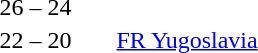<table style="text-align:center">
<tr>
<th width=200></th>
<th width=100></th>
<th width=200></th>
</tr>
<tr>
<td align=right><strong></strong></td>
<td>26 – 24</td>
<td align=left></td>
</tr>
<tr>
<td align=right><strong></strong></td>
<td>22 – 20</td>
<td align=left> <a href='#'>FR Yugoslavia</a></td>
</tr>
</table>
